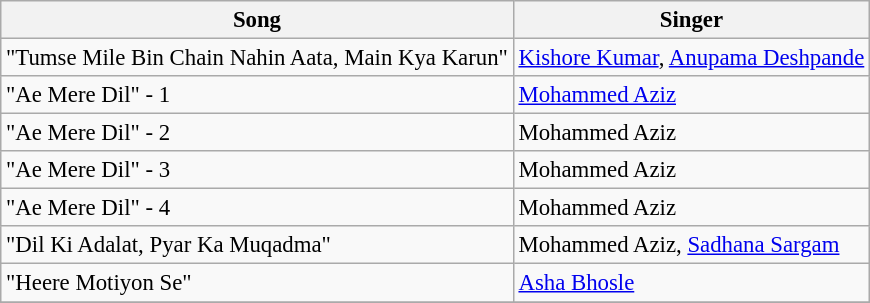<table class="wikitable" style="font-size:95%;">
<tr>
<th>Song</th>
<th>Singer</th>
</tr>
<tr>
<td>"Tumse Mile Bin Chain Nahin Aata, Main Kya Karun"</td>
<td><a href='#'>Kishore Kumar</a>, <a href='#'>Anupama Deshpande</a></td>
</tr>
<tr>
<td>"Ae Mere Dil" - 1</td>
<td><a href='#'>Mohammed Aziz</a></td>
</tr>
<tr>
<td>"Ae Mere Dil" - 2</td>
<td>Mohammed Aziz</td>
</tr>
<tr>
<td>"Ae Mere Dil" - 3</td>
<td>Mohammed Aziz</td>
</tr>
<tr>
<td>"Ae Mere Dil" - 4</td>
<td>Mohammed Aziz</td>
</tr>
<tr>
<td>"Dil Ki Adalat, Pyar Ka Muqadma"</td>
<td>Mohammed Aziz, <a href='#'>Sadhana Sargam</a></td>
</tr>
<tr>
<td>"Heere Motiyon Se"</td>
<td><a href='#'>Asha Bhosle</a></td>
</tr>
<tr>
</tr>
</table>
